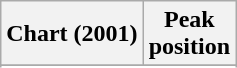<table class="wikitable plainrowheaders" style="text-align:center">
<tr>
<th scope="col">Chart (2001)</th>
<th scope="col">Peak<br>position</th>
</tr>
<tr>
</tr>
<tr>
</tr>
</table>
